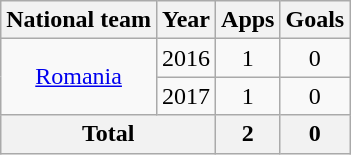<table class="wikitable" style="text-align: center;">
<tr>
<th>National team</th>
<th>Year</th>
<th>Apps</th>
<th>Goals</th>
</tr>
<tr>
<td rowspan="2"><a href='#'>Romania</a></td>
<td>2016</td>
<td>1</td>
<td>0</td>
</tr>
<tr>
<td>2017</td>
<td>1</td>
<td>0</td>
</tr>
<tr>
<th colspan=2>Total</th>
<th>2</th>
<th>0</th>
</tr>
</table>
